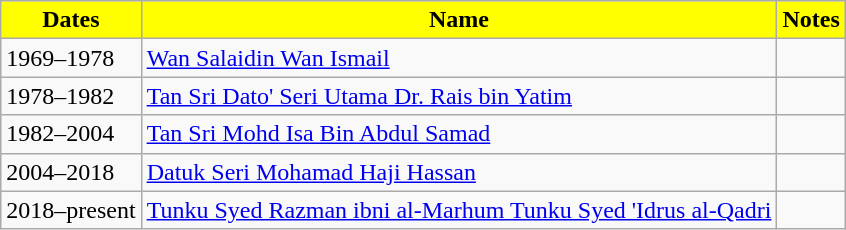<table class="wikitable sortable">
<tr>
<th style="background:Yellow; color:Black;">Dates</th>
<th style="background:Yellow; color:Black;">Name</th>
<th style="background:Yellow; color:Black;">Notes</th>
</tr>
<tr>
<td>1969–1978</td>
<td><a href='#'>Wan Salaidin Wan Ismail</a></td>
<td></td>
</tr>
<tr>
<td>1978–1982</td>
<td><a href='#'>Tan Sri Dato' Seri Utama Dr. Rais bin Yatim</a></td>
<td></td>
</tr>
<tr>
<td>1982–2004</td>
<td><a href='#'>Tan Sri Mohd Isa Bin Abdul Samad</a></td>
<td></td>
</tr>
<tr>
<td>2004–2018</td>
<td><a href='#'>Datuk Seri Mohamad Haji Hassan</a></td>
<td></td>
</tr>
<tr>
<td>2018–present</td>
<td><a href='#'>Tunku Syed Razman ibni al-Marhum Tunku Syed 'Idrus al-Qadri</a></td>
<td></td>
</tr>
</table>
